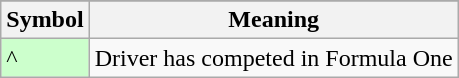<table class="wikitable">
<tr>
</tr>
<tr>
<th scope=col>Symbol</th>
<th scope=col>Meaning</th>
</tr>
<tr>
<td style="background: #ccffcc;">^</td>
<td>Driver has competed in Formula One</td>
</tr>
</table>
